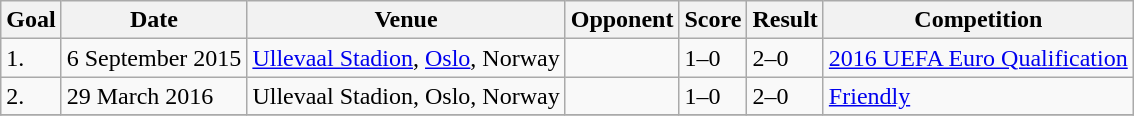<table class="wikitable">
<tr>
<th>Goal</th>
<th>Date</th>
<th>Venue</th>
<th>Opponent</th>
<th>Score</th>
<th>Result</th>
<th>Competition</th>
</tr>
<tr>
<td>1.</td>
<td rowspan=1>6 September 2015</td>
<td rowspan=1><a href='#'>Ullevaal Stadion</a>, <a href='#'>Oslo</a>, Norway</td>
<td rowspan="1"></td>
<td>1–0</td>
<td rowspan="1">2–0</td>
<td rowspan=1><a href='#'>2016 UEFA Euro Qualification</a></td>
</tr>
<tr>
<td>2.</td>
<td rowspan=1>29 March 2016</td>
<td rowspan=1>Ullevaal Stadion, Oslo, Norway</td>
<td rowspan="1"></td>
<td>1–0</td>
<td rowspan="1">2–0</td>
<td rowspan=1><a href='#'>Friendly</a></td>
</tr>
<tr>
</tr>
</table>
